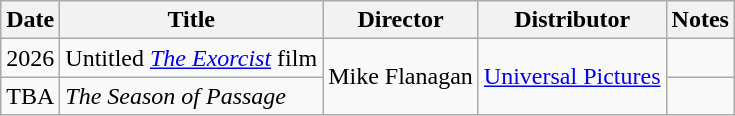<table class="wikitable">
<tr>
<th>Date</th>
<th>Title</th>
<th>Director</th>
<th>Distributor</th>
<th>Notes</th>
</tr>
<tr>
<td>2026</td>
<td>Untitled <em><a href='#'>The Exorcist</a></em> film</td>
<td rowspan="2">Mike Flanagan</td>
<td rowspan="2"><a href='#'>Universal Pictures</a></td>
<td></td>
</tr>
<tr>
<td>TBA</td>
<td><em>The Season of Passage</em></td>
<td></td>
</tr>
</table>
